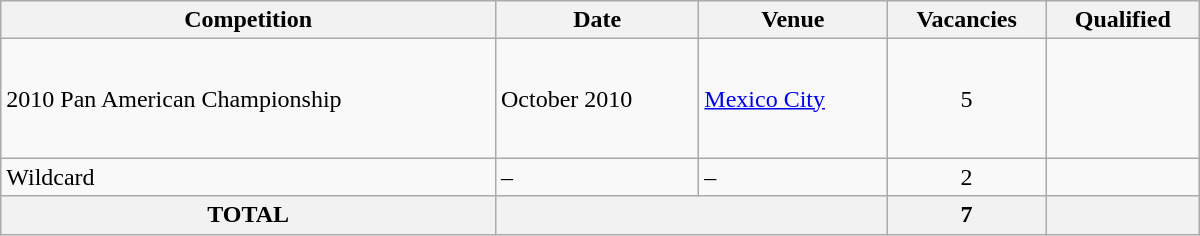<table class="wikitable" width=800>
<tr>
<th>Competition</th>
<th>Date</th>
<th>Venue</th>
<th>Vacancies</th>
<th>Qualified</th>
</tr>
<tr>
<td>2010 Pan American Championship</td>
<td>October 2010</td>
<td> <a href='#'>Mexico City</a></td>
<td align="center">5</td>
<td> <br><br>  <br>  <br></td>
</tr>
<tr>
<td>Wildcard</td>
<td>–</td>
<td>–</td>
<td align="center">2</td>
<td><br></td>
</tr>
<tr>
<th>TOTAL</th>
<th colspan="2"></th>
<th>7</th>
<th></th>
</tr>
</table>
